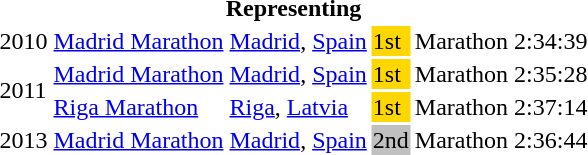<table>
<tr>
<th colspan="6">Representing </th>
</tr>
<tr>
<td>2010</td>
<td><a href='#'>Madrid Marathon</a></td>
<td><a href='#'>Madrid</a>, <a href='#'>Spain</a></td>
<td bgcolor="gold">1st</td>
<td>Marathon</td>
<td>2:34:39</td>
</tr>
<tr>
<td rowspan=2>2011</td>
<td><a href='#'>Madrid Marathon</a></td>
<td><a href='#'>Madrid</a>, <a href='#'>Spain</a></td>
<td bgcolor="gold">1st</td>
<td>Marathon</td>
<td>2:35:28</td>
</tr>
<tr>
<td><a href='#'>Riga Marathon</a></td>
<td><a href='#'>Riga</a>, <a href='#'>Latvia</a></td>
<td bgcolor="gold">1st</td>
<td>Marathon</td>
<td>2:37:14</td>
</tr>
<tr>
<td>2013</td>
<td><a href='#'>Madrid Marathon</a></td>
<td><a href='#'>Madrid</a>, <a href='#'>Spain</a></td>
<td bgcolor="silver">2nd</td>
<td>Marathon</td>
<td>2:36:44</td>
</tr>
</table>
